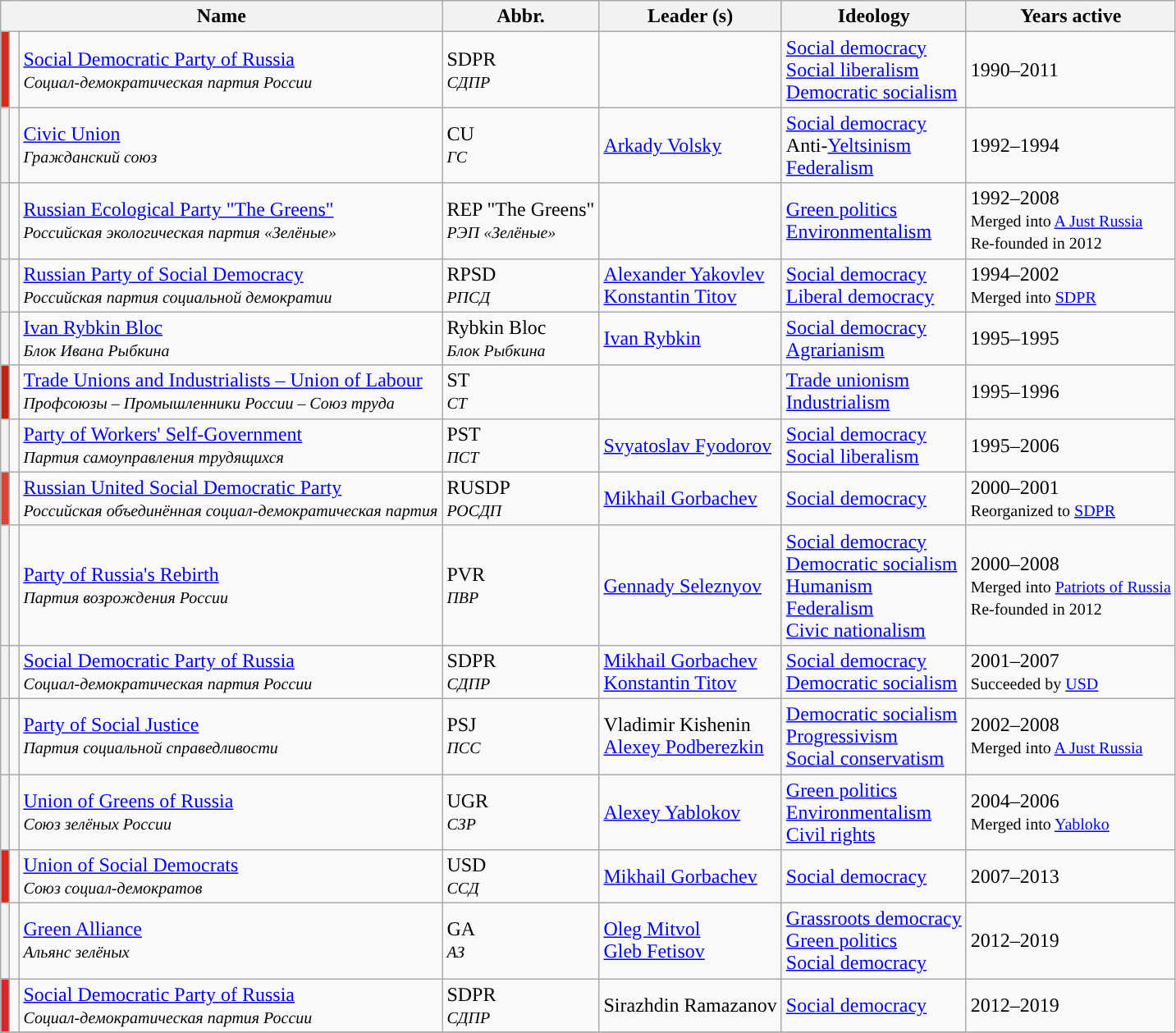<table class="wikitable sortable">
<tr>
<th colspan=3>Name</th>
<th>Abbr.</th>
<th>Leader (s)</th>
<th>Ideology</th>
<th>Years active</th>
</tr>
<tr>
<th style="background:#D6281D;"></th>
<td></td>
<td><a href='#'>Social Democratic Party of Russia</a><br><small><em>Социал-демократическая партия России</em></small></td>
<td>SDPR<br><small><em>СДПР</em></small></td>
<td><br><br></td>
<td><a href='#'>Social democracy</a><br><a href='#'>Social liberalism</a><br><a href='#'>Democratic socialism</a></td>
<td>1990–2011</td>
</tr>
<tr>
<th style="background:"></th>
<td></td>
<td><a href='#'>Civic Union</a><br><small><em>Гражданский союз</em></small></td>
<td>CU<br><small><em>ГС</em></small></td>
<td><a href='#'>Arkady Volsky</a></td>
<td><a href='#'>Social democracy</a><br>Anti-<a href='#'>Yeltsinism</a><br><a href='#'>Federalism</a></td>
<td>1992–1994</td>
</tr>
<tr>
<th style="background:"></th>
<td></td>
<td><a href='#'>Russian Ecological Party "The Greens"</a><br><small><em>Российская экологическая партия «Зелёные»</em></small></td>
<td>REP "The Greens"<br><small><em>РЭП «Зелёные»</em></small></td>
<td><br><br></td>
<td><a href='#'>Green politics</a><br> <a href='#'>Environmentalism</a></td>
<td>1992–2008<br><small>Merged into <a href='#'>A Just Russia</a><br>Re-founded in 2012</small></td>
</tr>
<tr>
<th style="background:"></th>
<td></td>
<td><a href='#'>Russian Party of Social Democracy</a><br><small><em>Российская партия социальной демократии</em></small></td>
<td>RPSD<br><small><em>РПСД</em></small></td>
<td><a href='#'>Alexander Yakovlev</a><br><a href='#'>Konstantin Titov</a></td>
<td><a href='#'>Social democracy</a><br><a href='#'>Liberal democracy</a></td>
<td>1994–2002<br><small>Merged into <a href='#'>SDPR</a></small></td>
</tr>
<tr>
<th style="background:"></th>
<td></td>
<td><a href='#'>Ivan Rybkin Bloc</a><br><small><em>Блок Ивана Рыбкина</em></small></td>
<td>Rybkin Bloc<br><small><em>Блок Рыбкина</em></small></td>
<td><a href='#'>Ivan Rybkin</a></td>
<td><a href='#'>Social democracy</a><br><a href='#'>Agrarianism</a></td>
<td>1995–1995</td>
</tr>
<tr>
<th style="background:#C2210F;"></th>
<td></td>
<td><a href='#'>Trade Unions and Industrialists – Union of Labour</a><br><small><em>Профсоюзы – Промышленники России – Союз труда</em></small></td>
<td>ST<br><small><em>СТ</em></small></td>
<td></td>
<td><a href='#'>Trade unionism</a><br><a href='#'>Industrialism</a></td>
<td>1995–1996</td>
</tr>
<tr>
<th style="background:"></th>
<td></td>
<td><a href='#'>Party of Workers' Self-Government</a><br><small><em>Партия самоуправления трудящихся</em></small></td>
<td>PST<br><small><em>ПСТ</em></small></td>
<td><a href='#'>Svyatoslav Fyodorov</a></td>
<td><a href='#'>Social democracy</a><br><a href='#'>Social liberalism</a></td>
<td>1995–2006</td>
</tr>
<tr>
<th style="background:#DC4236"></th>
<td></td>
<td><a href='#'>Russian United Social Democratic Party</a><br><small><em>Российская объединённая социал-демократическая партия</em></small></td>
<td>RUSDP<br><small><em>РОСДП</em></small></td>
<td><a href='#'>Mikhail Gorbachev</a></td>
<td><a href='#'>Social democracy</a></td>
<td>2000–2001<br><small>Reorganized to <a href='#'>SDPR</a></small></td>
</tr>
<tr>
<th style="background:"></th>
<td></td>
<td><a href='#'>Party of Russia's Rebirth</a><br><small><em>Партия возрождения России</em></small></td>
<td>PVR<br><small><em>ПВР</em></small></td>
<td><a href='#'>Gennady Seleznyov</a></td>
<td><a href='#'>Social democracy</a><br><a href='#'>Democratic socialism</a><br><a href='#'>Humanism</a><br><a href='#'>Federalism</a><br><a href='#'>Civic nationalism</a></td>
<td>2000–2008<br><small>Merged into <a href='#'>Patriots of Russia</a><br>Re-founded in 2012</small></td>
</tr>
<tr>
<th style="background:"></th>
<td></td>
<td><a href='#'>Social Democratic Party of Russia</a><br><small><em>Социал-демократическая партия России</em></small></td>
<td>SDPR<br><small><em>СДПР</em></small></td>
<td><a href='#'>Mikhail Gorbachev</a><br><a href='#'>Konstantin Titov</a></td>
<td><a href='#'>Social democracy</a><br><a href='#'>Democratic socialism</a></td>
<td>2001–2007<br><small>Succeeded by <a href='#'>USD</a></small></td>
</tr>
<tr>
<th style="background:"></th>
<td></td>
<td><a href='#'>Party of Social Justice</a><br><small><em>Партия социальной справедливости</em></small></td>
<td>PSJ<br><small><em>ПСС</em></small></td>
<td>Vladimir Kishenin<br><a href='#'>Alexey Podberezkin</a></td>
<td><a href='#'>Democratic socialism</a><br><a href='#'>Progressivism</a><br><a href='#'>Social conservatism</a></td>
<td>2002–2008<br><small>Merged into <a href='#'>A Just Russia</a></small></td>
</tr>
<tr>
<th style="background:"></th>
<td></td>
<td><a href='#'>Union of Greens of Russia</a><br><small><em>Союз зелёных России</em></small></td>
<td>UGR<br><small><em>СЗР</em></small></td>
<td><a href='#'>Alexey Yablokov</a></td>
<td><a href='#'>Green politics</a><br><a href='#'>Environmentalism</a><br><a href='#'>Civil rights</a></td>
<td>2004–2006<br><small>Merged into <a href='#'>Yabloko</a></small></td>
</tr>
<tr>
<th style="background:#DB261B;"></th>
<td></td>
<td><a href='#'>Union of Social Democrats</a><br><small><em>Союз социал-демократов</em></small></td>
<td>USD<br><small><em>ССД</em></small></td>
<td><a href='#'>Mikhail Gorbachev</a></td>
<td><a href='#'>Social democracy</a></td>
<td>2007–2013</td>
</tr>
<tr>
<th style="background:"></th>
<td></td>
<td><a href='#'>Green Alliance</a><br><small><em>Альянс зелёных</em></small></td>
<td>GA<br><small><em>АЗ</em></small></td>
<td><a href='#'>Oleg Mitvol</a><br><a href='#'>Gleb Fetisov</a></td>
<td><a href='#'>Grassroots democracy</a><br><a href='#'>Green politics</a><br><a href='#'>Social democracy</a></td>
<td>2012–2019</td>
</tr>
<tr>
<th style="background:#D82628;"></th>
<td></td>
<td><a href='#'>Social Democratic Party of Russia</a><br><small><em>Социал-демократическая партия России</em></small></td>
<td>SDPR<br><small><em>СДПР</em></small></td>
<td>Sirazhdin Ramazanov</td>
<td><a href='#'>Social democracy</a></td>
<td>2012–2019</td>
</tr>
<tr>
</tr>
</table>
